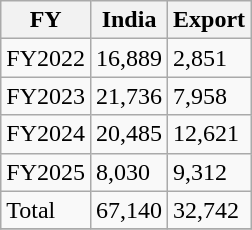<table class="wikitable">
<tr>
<th>FY</th>
<th>India</th>
<th>Export </th>
</tr>
<tr>
<td>FY2022</td>
<td>16,889</td>
<td>2,851</td>
</tr>
<tr>
<td>FY2023</td>
<td>21,736</td>
<td>7,958</td>
</tr>
<tr>
<td>FY2024</td>
<td>20,485</td>
<td>12,621</td>
</tr>
<tr>
<td>FY2025</td>
<td>8,030</td>
<td>9,312</td>
</tr>
<tr>
<td>Total</td>
<td>67,140</td>
<td>32,742</td>
</tr>
<tr>
</tr>
</table>
